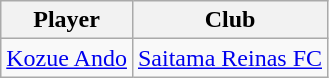<table class="wikitable">
<tr>
<th>Player</th>
<th>Club</th>
</tr>
<tr>
<td> <a href='#'>Kozue Ando</a></td>
<td><a href='#'>Saitama Reinas FC</a></td>
</tr>
</table>
